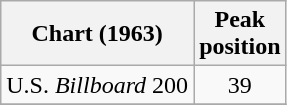<table class="wikitable">
<tr>
<th>Chart (1963)</th>
<th>Peak<br>position</th>
</tr>
<tr>
<td>U.S. <em>Billboard</em> 200</td>
<td align="center">39</td>
</tr>
<tr>
</tr>
</table>
